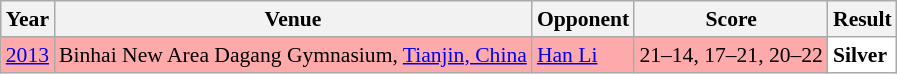<table class="sortable wikitable" style="font-size: 90%;">
<tr>
<th>Year</th>
<th>Venue</th>
<th>Opponent</th>
<th>Score</th>
<th>Result</th>
</tr>
<tr style="background:#FFAAAA">
<td align="center"><a href='#'>2013</a></td>
<td align="left">Binhai New Area Dagang Gymnasium, <a href='#'>Tianjin, China</a></td>
<td align="left"> <a href='#'>Han Li</a></td>
<td align="left">21–14, 17–21, 20–22</td>
<td style="text-align:left; background:white"> <strong>Silver</strong></td>
</tr>
</table>
